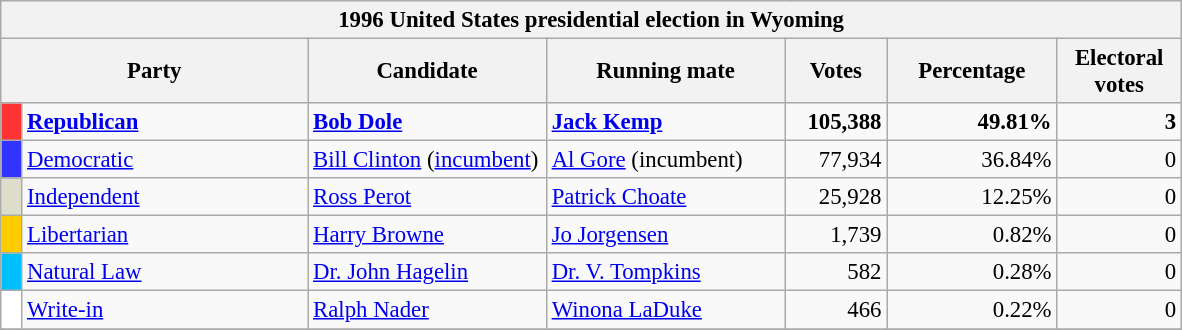<table class="wikitable" style="font-size: 95%;">
<tr>
<th colspan="7">1996 United States presidential election in Wyoming</th>
</tr>
<tr>
<th colspan="2" style="width: 13em">Party</th>
<th style="width: 10em">Candidate</th>
<th style="width: 10em">Running mate</th>
<th style="width: 4em">Votes</th>
<th style="width: 7em">Percentage</th>
<th style="width: 5em">Electoral votes</th>
</tr>
<tr>
<th style="background-color:#FF3333; width: 3px"></th>
<td style="width: 130px"><strong><a href='#'>Republican</a></strong></td>
<td><strong><a href='#'>Bob Dole</a></strong></td>
<td><strong><a href='#'>Jack Kemp</a></strong></td>
<td align="right"><strong>105,388</strong></td>
<td align="right"><strong>49.81%</strong></td>
<td align="right"><strong>3</strong></td>
</tr>
<tr>
<th style="background-color:#3333FF; width: 3px"></th>
<td style="width: 130px"><a href='#'>Democratic</a></td>
<td><a href='#'>Bill Clinton</a> (<a href='#'>incumbent</a>)</td>
<td><a href='#'>Al Gore</a> (incumbent)</td>
<td align="right">77,934</td>
<td align="right">36.84%</td>
<td align="right">0</td>
</tr>
<tr>
<th style="background-color:#DDDDCC; width: 3px"></th>
<td style="width: 130px"><a href='#'>Independent</a></td>
<td><a href='#'>Ross Perot</a></td>
<td><a href='#'>Patrick Choate</a></td>
<td align="right">25,928</td>
<td align="right">12.25%</td>
<td align="right">0</td>
</tr>
<tr>
<th style="background-color:#FFCC00; width: 3px"></th>
<td style="width: 130px"><a href='#'>Libertarian</a></td>
<td><a href='#'>Harry Browne</a></td>
<td><a href='#'>Jo Jorgensen</a></td>
<td align="right">1,739</td>
<td align="right">0.82%</td>
<td align="right">0</td>
</tr>
<tr>
<th style="background-color:#00BFFF; width: 3px"></th>
<td style="width: 130px"><a href='#'>Natural Law</a></td>
<td><a href='#'>Dr. John Hagelin</a></td>
<td><a href='#'>Dr. V. Tompkins</a></td>
<td align="right">582</td>
<td align="right">0.28%</td>
<td align="right">0</td>
</tr>
<tr>
<th style="background-color:#FFFFFF; width: 3px"></th>
<td style="width: 130px"><a href='#'>Write-in</a></td>
<td><a href='#'>Ralph Nader</a></td>
<td><a href='#'>Winona LaDuke</a></td>
<td align="right">466</td>
<td align="right">0.22%</td>
<td align="right">0</td>
</tr>
<tr>
</tr>
</table>
